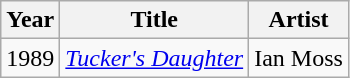<table class="wikitable sortable">
<tr>
<th>Year</th>
<th>Title</th>
<th>Artist</th>
</tr>
<tr>
<td>1989</td>
<td><em><a href='#'>Tucker's Daughter</a></em></td>
<td>Ian Moss</td>
</tr>
</table>
